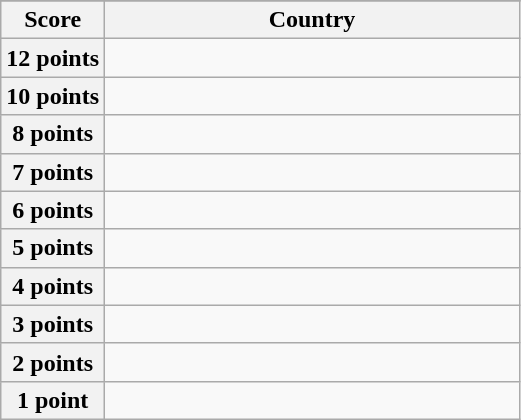<table class="wikitable">
<tr>
</tr>
<tr>
<th scope="col" width="20%">Score</th>
<th scope="col">Country</th>
</tr>
<tr>
<th scope="row">12 points</th>
<td></td>
</tr>
<tr>
<th scope="row">10 points</th>
<td></td>
</tr>
<tr>
<th scope="row">8 points</th>
<td></td>
</tr>
<tr>
<th scope="row">7 points</th>
<td></td>
</tr>
<tr>
<th scope="row">6 points</th>
<td></td>
</tr>
<tr>
<th scope="row">5 points</th>
<td></td>
</tr>
<tr>
<th scope="row">4 points</th>
<td></td>
</tr>
<tr>
<th scope="row">3 points</th>
<td></td>
</tr>
<tr>
<th scope="row">2 points</th>
<td></td>
</tr>
<tr>
<th scope="row">1 point</th>
<td></td>
</tr>
</table>
